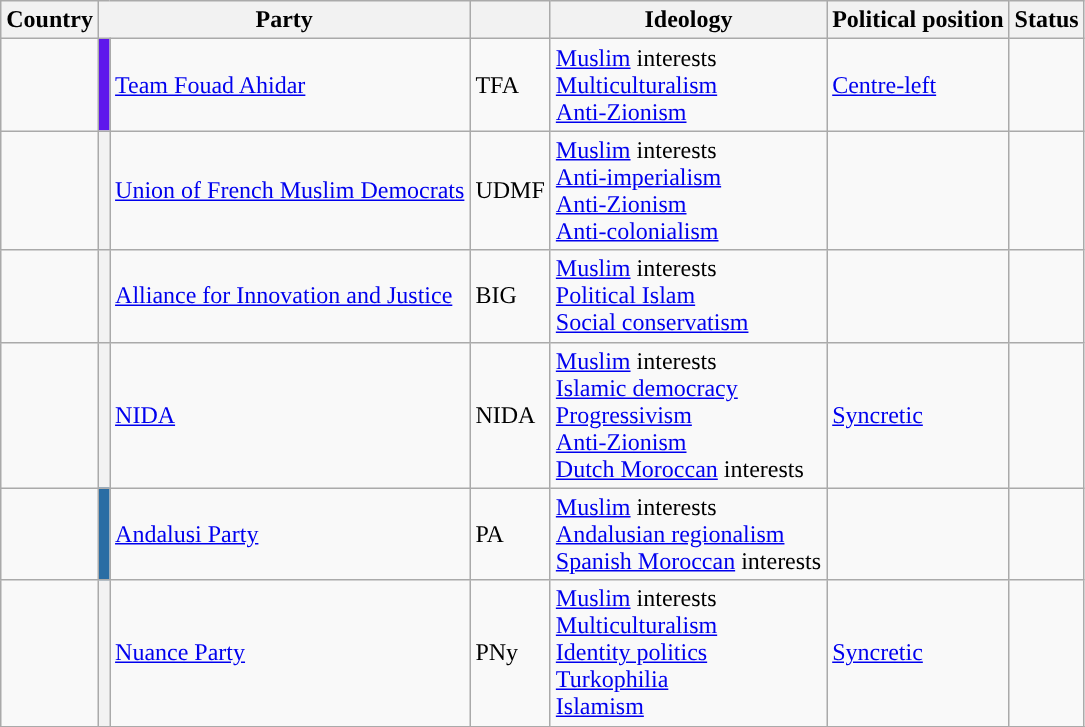<table class="wikitable sortable">
<tr>
<th>Country</th>
<th colspan="2">Party</th>
<th></th>
<th>Ideology</th>
<th>Political position</th>
<th>Status</th>
</tr>
<tr>
<td></td>
<th style="background:#5E17EC;"></th>
<td><a href='#'>Team Fouad Ahidar</a></td>
<td>TFA</td>
<td><a href='#'>Muslim</a> interests<br><a href='#'>Multiculturalism</a><br><a href='#'>Anti-Zionism</a></td>
<td><a href='#'>Centre-left</a></td>
<td></td>
</tr>
<tr>
<td></td>
<th style="background:"></th>
<td><a href='#'>Union of French Muslim Democrats</a><br></td>
<td>UDMF</td>
<td><a href='#'>Muslim</a> interests<br><a href='#'>Anti-imperialism</a><br><a href='#'>Anti-Zionism</a><br><a href='#'>Anti-colonialism</a></td>
<td></td>
<td></td>
</tr>
<tr>
<td></td>
<th style="background:"></th>
<td><a href='#'>Alliance for Innovation and Justice</a><br></td>
<td>BIG</td>
<td><a href='#'>Muslim</a> interests<br><a href='#'>Political Islam</a><br><a href='#'>Social conservatism</a></td>
<td></td>
<td></td>
</tr>
<tr>
<td></td>
<th style="background:"></th>
<td><a href='#'>NIDA</a></td>
<td>NIDA</td>
<td><a href='#'>Muslim</a> interests<br><a href='#'>Islamic democracy</a><br><a href='#'>Progressivism</a><br><a href='#'>Anti-Zionism</a><br><a href='#'>Dutch Moroccan</a> interests</td>
<td><a href='#'>Syncretic</a></td>
<td></td>
</tr>
<tr>
<td></td>
<th style="background:#2A6DA4;"></th>
<td><a href='#'>Andalusi Party</a><br></td>
<td>PA</td>
<td><a href='#'>Muslim</a> interests<br><a href='#'>Andalusian regionalism</a><br><a href='#'>Spanish Moroccan</a> interests</td>
<td></td>
<td></td>
</tr>
<tr>
<td></td>
<th style="background:"></th>
<td><a href='#'>Nuance Party</a><br></td>
<td>PNy</td>
<td><a href='#'>Muslim</a> interests<br><a href='#'>Multiculturalism</a><br><a href='#'>Identity politics</a><br><a href='#'>Turkophilia</a><br><a href='#'>Islamism</a></td>
<td><a href='#'>Syncretic</a></td>
<td></td>
</tr>
<tr>
</tr>
</table>
